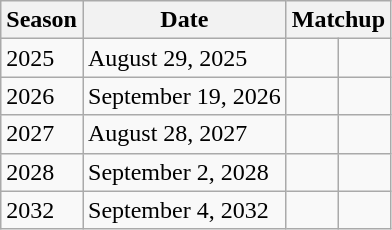<table class="wikitable">
<tr>
<th>Season</th>
<th>Date</th>
<th colspan="2">Matchup</th>
</tr>
<tr>
<td>2025</td>
<td>August 29, 2025</td>
<td style=><small></small> <strong><a href='#'></a></strong></td>
<td style=><small></small> <strong><a href='#'></a></strong></td>
</tr>
<tr>
<td>2026</td>
<td>September 19, 2026</td>
<td style=><small></small> <strong><a href='#'></a></strong></td>
<td style=><small></small> <strong><a href='#'></a></strong></td>
</tr>
<tr>
<td>2027</td>
<td>August 28, 2027</td>
<td style=><small></small> <strong><a href='#'></a></strong></td>
<td style=><small></small> <strong><a href='#'></a></strong></td>
</tr>
<tr>
<td>2028</td>
<td>September 2, 2028</td>
<td style=><small></small> <strong><a href='#'></a></strong></td>
<td style=><small></small> <strong><a href='#'></a></strong></td>
</tr>
<tr>
<td>2032</td>
<td>September 4, 2032</td>
<td style=><small></small> <strong><a href='#'></a></strong></td>
<td style=><small></small> <strong><a href='#'></a></strong></td>
</tr>
</table>
